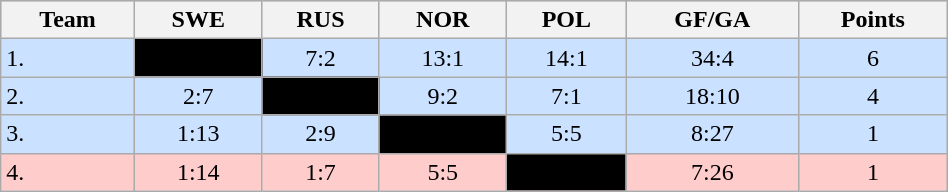<table class="wikitable" bgcolor="#EFEFFF" width="50%">
<tr bgcolor="#BCD2EE">
<th>Team</th>
<th>SWE</th>
<th>RUS</th>
<th>NOR</th>
<th>POL</th>
<th>GF/GA</th>
<th>Points</th>
</tr>
<tr bgcolor="#CAE1FF" align="center">
<td align="left">1. </td>
<td style="background:#000000;"></td>
<td>7:2</td>
<td>13:1</td>
<td>14:1</td>
<td>34:4</td>
<td>6</td>
</tr>
<tr bgcolor="#CAE1FF" align="center">
<td align="left">2. </td>
<td>2:7</td>
<td style="background:#000000;"></td>
<td>9:2</td>
<td>7:1</td>
<td>18:10</td>
<td>4</td>
</tr>
<tr bgcolor="#CAE1FF" align="center">
<td align="left">3. </td>
<td>1:13</td>
<td>2:9</td>
<td style="background:#000000;"></td>
<td>5:5</td>
<td>8:27</td>
<td>1</td>
</tr>
<tr bgcolor="#ffcccc" align="center">
<td align="left">4. </td>
<td>1:14</td>
<td>1:7</td>
<td>5:5</td>
<td style="background:#000000;"></td>
<td>7:26</td>
<td>1</td>
</tr>
</table>
